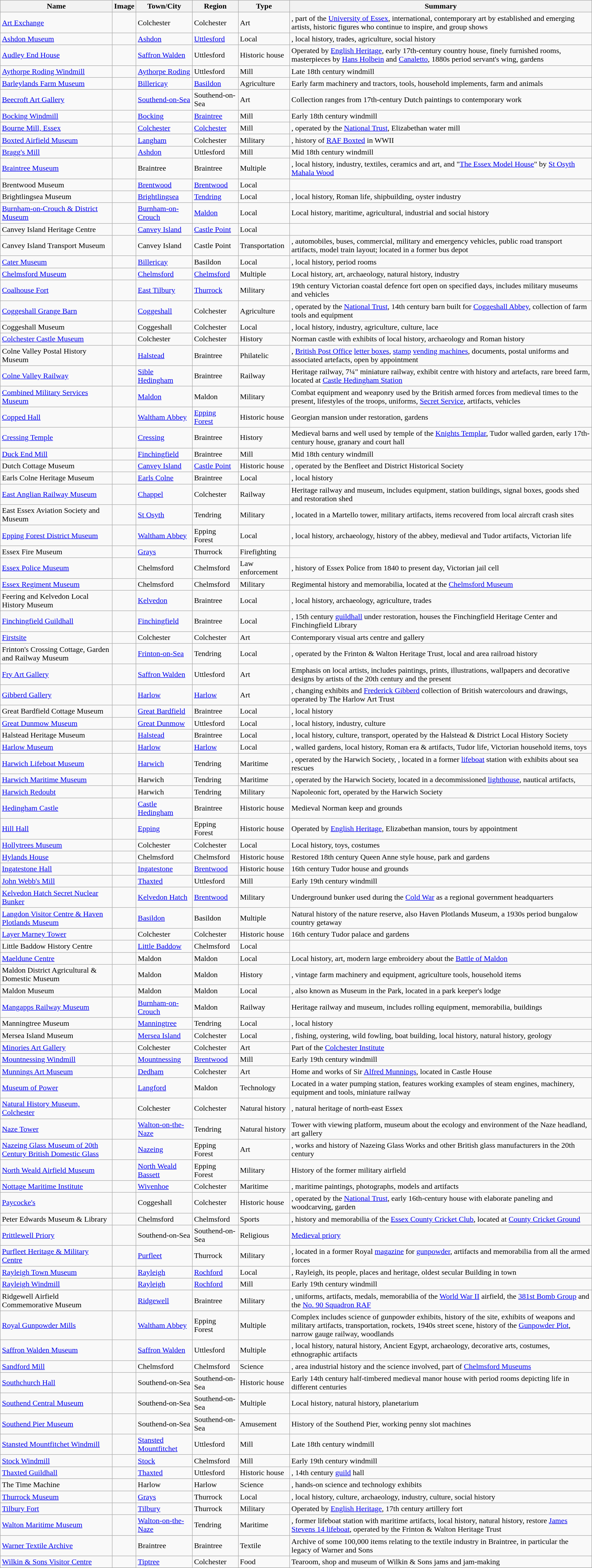<table class="wikitable sortable">
<tr>
<th>Name</th>
<th>Image</th>
<th>Town/City</th>
<th>Region</th>
<th>Type</th>
<th>Summary</th>
</tr>
<tr>
<td><a href='#'>Art Exchange</a></td>
<td></td>
<td>Colchester</td>
<td>Colchester</td>
<td>Art</td>
<td>, part of the <a href='#'>University of Essex</a>, international, contemporary art by established and emerging artists, historic figures who continue to inspire, and group shows</td>
</tr>
<tr>
<td><a href='#'>Ashdon Museum</a></td>
<td></td>
<td><a href='#'>Ashdon</a></td>
<td><a href='#'>Uttlesford</a></td>
<td>Local</td>
<td>, local history, trades, agriculture, social history</td>
</tr>
<tr>
<td><a href='#'>Audley End House</a></td>
<td></td>
<td><a href='#'>Saffron Walden</a></td>
<td>Uttlesford</td>
<td>Historic house</td>
<td>Operated by <a href='#'>English Heritage</a>, early 17th-century country house, finely furnished rooms, masterpieces by <a href='#'>Hans Holbein</a> and <a href='#'>Canaletto</a>, 1880s period servant's wing, gardens</td>
</tr>
<tr>
<td><a href='#'>Aythorpe Roding Windmill</a></td>
<td></td>
<td><a href='#'>Aythorpe Roding</a></td>
<td>Uttlesford</td>
<td>Mill</td>
<td>Late 18th century windmill</td>
</tr>
<tr>
<td><a href='#'>Barleylands Farm Museum</a></td>
<td></td>
<td><a href='#'>Billericay</a></td>
<td><a href='#'>Basildon</a></td>
<td>Agriculture</td>
<td>Early farm machinery and tractors, tools, household implements, farm and animals</td>
</tr>
<tr>
<td><a href='#'>Beecroft Art Gallery</a></td>
<td></td>
<td><a href='#'>Southend-on-Sea</a></td>
<td>Southend-on-Sea</td>
<td>Art</td>
<td>Collection ranges from 17th-century Dutch paintings to contemporary work</td>
</tr>
<tr>
<td><a href='#'>Bocking Windmill</a></td>
<td></td>
<td><a href='#'>Bocking</a></td>
<td><a href='#'>Braintree</a></td>
<td>Mill</td>
<td>Early 18th century windmill</td>
</tr>
<tr>
<td><a href='#'>Bourne Mill, Essex</a></td>
<td></td>
<td><a href='#'>Colchester</a></td>
<td><a href='#'>Colchester</a></td>
<td>Mill</td>
<td>, operated by the <a href='#'>National Trust</a>, Elizabethan water mill</td>
</tr>
<tr>
<td><a href='#'>Boxted Airfield Museum</a></td>
<td></td>
<td><a href='#'>Langham</a></td>
<td>Colchester</td>
<td>Military</td>
<td>, history of <a href='#'>RAF Boxted</a> in WWII</td>
</tr>
<tr>
<td><a href='#'>Bragg's Mill</a></td>
<td></td>
<td><a href='#'>Ashdon</a></td>
<td>Uttlesford</td>
<td>Mill</td>
<td>Mid 18th century windmill</td>
</tr>
<tr>
<td><a href='#'>Braintree Museum</a></td>
<td></td>
<td>Braintree</td>
<td>Braintree</td>
<td>Multiple</td>
<td>, local history, industry, textiles, ceramics and art, and "<a href='#'>The Essex Model House</a>" by <a href='#'>St Osyth Mahala Wood</a></td>
</tr>
<tr>
<td>Brentwood Museum</td>
<td></td>
<td><a href='#'>Brentwood</a></td>
<td><a href='#'>Brentwood</a></td>
<td>Local</td>
<td></td>
</tr>
<tr>
<td>Brightlingsea Museum</td>
<td></td>
<td><a href='#'>Brightlingsea</a></td>
<td><a href='#'>Tendring</a></td>
<td>Local</td>
<td>, local history, Roman life, shipbuilding, oyster industry</td>
</tr>
<tr>
<td><a href='#'>Burnham-on-Crouch & District Museum</a></td>
<td></td>
<td><a href='#'>Burnham-on-Crouch</a></td>
<td><a href='#'>Maldon</a></td>
<td>Local</td>
<td>Local history, maritime, agricultural, industrial and social history</td>
</tr>
<tr>
<td>Canvey Island Heritage Centre</td>
<td></td>
<td><a href='#'>Canvey Island</a></td>
<td><a href='#'>Castle Point</a></td>
<td>Local</td>
<td></td>
</tr>
<tr>
<td>Canvey Island Transport Museum</td>
<td></td>
<td>Canvey Island</td>
<td>Castle Point</td>
<td>Transportation</td>
<td>, automobiles, buses, commercial, military and emergency vehicles, public road transport artifacts, model train layout; located in a former bus depot</td>
</tr>
<tr>
<td><a href='#'>Cater Museum</a></td>
<td></td>
<td><a href='#'>Billericay</a></td>
<td>Basildon</td>
<td>Local</td>
<td>, local history, period rooms</td>
</tr>
<tr>
<td><a href='#'>Chelmsford Museum</a></td>
<td></td>
<td><a href='#'>Chelmsford</a></td>
<td><a href='#'>Chelmsford</a></td>
<td>Multiple</td>
<td>Local history, art, archaeology, natural history, industry</td>
</tr>
<tr>
<td><a href='#'>Coalhouse Fort</a></td>
<td></td>
<td><a href='#'>East Tilbury</a></td>
<td><a href='#'>Thurrock</a></td>
<td>Military</td>
<td>19th century Victorian coastal defence fort open on specified days, includes military museums and vehicles</td>
</tr>
<tr>
<td><a href='#'>Coggeshall Grange Barn</a></td>
<td></td>
<td><a href='#'>Coggeshall</a></td>
<td>Colchester</td>
<td>Agriculture</td>
<td>, operated by the <a href='#'>National Trust</a>, 14th century barn built for <a href='#'>Coggeshall Abbey</a>, collection of farm tools and equipment</td>
</tr>
<tr>
<td>Coggeshall Museum</td>
<td></td>
<td>Coggeshall</td>
<td>Colchester</td>
<td>Local</td>
<td>, local history, industry, agriculture, culture, lace</td>
</tr>
<tr>
<td><a href='#'>Colchester Castle Museum</a></td>
<td></td>
<td>Colchester</td>
<td>Colchester</td>
<td>History</td>
<td>Norman castle with exhibits of local history, archaeology and Roman history</td>
</tr>
<tr>
<td>Colne Valley Postal History Museum</td>
<td></td>
<td><a href='#'>Halstead</a></td>
<td>Braintree</td>
<td>Philatelic</td>
<td>, <a href='#'>British Post Office</a> <a href='#'>letter boxes</a>, <a href='#'>stamp</a> <a href='#'>vending machines</a>, documents, postal uniforms and associated artefacts, open by appointment</td>
</tr>
<tr>
<td><a href='#'>Colne Valley Railway</a></td>
<td></td>
<td><a href='#'>Sible Hedingham</a></td>
<td>Braintree</td>
<td>Railway</td>
<td>Heritage railway, 7¼" miniature railway, exhibit centre with history and artefacts, rare breed farm, located at <a href='#'>Castle Hedingham Station</a></td>
</tr>
<tr>
<td><a href='#'>Combined Military Services Museum</a></td>
<td></td>
<td><a href='#'>Maldon</a></td>
<td>Maldon</td>
<td>Military</td>
<td>Combat equipment and weaponry used by the British armed forces from medieval times to the present, lifestyles of the troops, uniforms, <a href='#'>Secret Service</a>, artifacts, vehicles</td>
</tr>
<tr>
<td><a href='#'>Copped Hall</a></td>
<td></td>
<td><a href='#'>Waltham Abbey</a></td>
<td><a href='#'>Epping Forest</a></td>
<td>Historic house</td>
<td>Georgian mansion under restoration, gardens</td>
</tr>
<tr>
<td><a href='#'>Cressing Temple</a></td>
<td></td>
<td><a href='#'>Cressing</a></td>
<td>Braintree</td>
<td>History</td>
<td>Medieval barns and well used by temple of the <a href='#'>Knights Templar</a>, Tudor walled garden, early 17th-century house, granary and court hall</td>
</tr>
<tr>
<td><a href='#'>Duck End Mill</a></td>
<td></td>
<td><a href='#'>Finchingfield</a></td>
<td>Braintree</td>
<td>Mill</td>
<td>Mid 18th century windmill</td>
</tr>
<tr>
<td>Dutch Cottage Museum</td>
<td></td>
<td><a href='#'>Canvey Island</a></td>
<td><a href='#'>Castle Point</a></td>
<td>Historic house</td>
<td>, operated by the Benfleet and District Historical Society</td>
</tr>
<tr>
<td>Earls Colne Heritage Museum</td>
<td></td>
<td><a href='#'>Earls Colne</a></td>
<td>Braintree</td>
<td>Local</td>
<td>, local history</td>
</tr>
<tr>
<td><a href='#'>East Anglian Railway Museum</a></td>
<td></td>
<td><a href='#'>Chappel</a></td>
<td>Colchester</td>
<td>Railway</td>
<td>Heritage railway and museum, includes equipment, station buildings, signal boxes, goods shed and restoration shed</td>
</tr>
<tr>
<td>East Essex Aviation Society and Museum</td>
<td></td>
<td><a href='#'>St Osyth</a></td>
<td>Tendring</td>
<td>Military</td>
<td>, located in a Martello tower, military artifacts, items recovered from local aircraft crash sites</td>
</tr>
<tr>
<td><a href='#'>Epping Forest District Museum</a></td>
<td></td>
<td><a href='#'>Waltham Abbey</a></td>
<td>Epping Forest</td>
<td>Local</td>
<td>, local history, archaeology, history of the abbey, medieval and Tudor artifacts, Victorian life</td>
</tr>
<tr>
<td>Essex Fire Museum</td>
<td></td>
<td><a href='#'>Grays</a></td>
<td>Thurrock</td>
<td>Firefighting</td>
<td></td>
</tr>
<tr>
<td><a href='#'>Essex Police Museum</a></td>
<td></td>
<td>Chelmsford</td>
<td>Chelmsford</td>
<td>Law enforcement</td>
<td>, history of Essex Police from 1840 to present day, Victorian jail cell</td>
</tr>
<tr>
<td><a href='#'>Essex Regiment Museum</a></td>
<td></td>
<td>Chelmsford</td>
<td>Chelmsford</td>
<td>Military</td>
<td>Regimental history and memorabilia, located at the <a href='#'>Chelmsford Museum</a></td>
</tr>
<tr>
<td>Feering and Kelvedon Local History Museum</td>
<td></td>
<td><a href='#'>Kelvedon</a></td>
<td>Braintree</td>
<td>Local</td>
<td>, local history, archaeology, agriculture, trades</td>
</tr>
<tr>
<td><a href='#'>Finchingfield Guildhall</a></td>
<td></td>
<td><a href='#'>Finchingfield</a></td>
<td>Braintree</td>
<td>Local</td>
<td>, 15th century <a href='#'>guildhall</a> under restoration, houses the Finchingfield Heritage Center and Finchingfield Library</td>
</tr>
<tr>
<td><a href='#'>Firstsite</a></td>
<td></td>
<td>Colchester</td>
<td>Colchester</td>
<td>Art</td>
<td>Contemporary visual arts centre and gallery</td>
</tr>
<tr>
<td>Frinton's Crossing Cottage, Garden and Railway Museum</td>
<td></td>
<td><a href='#'>Frinton-on-Sea</a></td>
<td>Tendring</td>
<td>Local</td>
<td>, operated by the Frinton & Walton Heritage Trust, local and area railroad history</td>
</tr>
<tr>
<td><a href='#'>Fry Art Gallery</a></td>
<td></td>
<td><a href='#'>Saffron Walden</a></td>
<td>Uttlesford</td>
<td>Art</td>
<td>Emphasis on local artists, includes paintings, prints, illustrations, wallpapers and decorative designs by artists of the 20th century and the present</td>
</tr>
<tr>
<td><a href='#'>Gibberd Gallery</a></td>
<td></td>
<td><a href='#'>Harlow</a></td>
<td><a href='#'>Harlow</a></td>
<td>Art</td>
<td>, changing exhibits and <a href='#'>Frederick Gibberd</a> collection of British watercolours and drawings, operated by The Harlow Art Trust</td>
</tr>
<tr>
<td>Great Bardfield Cottage Museum</td>
<td></td>
<td><a href='#'>Great Bardfield</a></td>
<td>Braintree</td>
<td>Local</td>
<td>, local history</td>
</tr>
<tr>
<td><a href='#'>Great Dunmow Museum</a></td>
<td></td>
<td><a href='#'>Great Dunmow</a></td>
<td>Uttlesford</td>
<td>Local</td>
<td>, local history, industry, culture</td>
</tr>
<tr>
<td>Halstead Heritage Museum</td>
<td></td>
<td><a href='#'>Halstead</a></td>
<td>Braintree</td>
<td>Local</td>
<td>, local history, culture, transport, operated by the Halstead & District Local History Society</td>
</tr>
<tr>
<td><a href='#'>Harlow Museum</a></td>
<td></td>
<td><a href='#'>Harlow</a></td>
<td><a href='#'>Harlow</a></td>
<td>Local</td>
<td>, walled gardens, local history, Roman era & artifacts, Tudor life, Victorian household items, toys</td>
</tr>
<tr>
<td><a href='#'>Harwich Lifeboat Museum</a></td>
<td></td>
<td><a href='#'>Harwich</a></td>
<td>Tendring</td>
<td>Maritime</td>
<td>, operated by the Harwich Society, , located in a former <a href='#'>lifeboat</a> station with exhibits about sea rescues</td>
</tr>
<tr>
<td><a href='#'>Harwich Maritime Museum</a></td>
<td></td>
<td>Harwich</td>
<td>Tendring</td>
<td>Maritime</td>
<td>, operated by the Harwich Society, located in a decommissioned <a href='#'>lighthouse</a>, nautical artifacts, </td>
</tr>
<tr>
<td><a href='#'>Harwich Redoubt</a></td>
<td></td>
<td>Harwich</td>
<td>Tendring</td>
<td>Military</td>
<td>Napoleonic fort, operated by the Harwich Society</td>
</tr>
<tr>
<td><a href='#'>Hedingham Castle</a></td>
<td></td>
<td><a href='#'>Castle Hedingham</a></td>
<td>Braintree</td>
<td>Historic house</td>
<td>Medieval Norman keep and grounds</td>
</tr>
<tr>
<td><a href='#'>Hill Hall</a></td>
<td></td>
<td><a href='#'>Epping</a></td>
<td>Epping Forest</td>
<td>Historic house</td>
<td>Operated by <a href='#'>English Heritage</a>, Elizabethan mansion, tours by appointment</td>
</tr>
<tr>
<td><a href='#'>Hollytrees Museum</a></td>
<td></td>
<td>Colchester</td>
<td>Colchester</td>
<td>Local</td>
<td>Local history, toys, costumes</td>
</tr>
<tr>
<td><a href='#'>Hylands House</a></td>
<td></td>
<td>Chelmsford</td>
<td>Chelmsford</td>
<td>Historic house</td>
<td>Restored 18th century Queen Anne style house, park and gardens</td>
</tr>
<tr>
<td><a href='#'>Ingatestone Hall</a></td>
<td></td>
<td><a href='#'>Ingatestone</a></td>
<td><a href='#'>Brentwood</a></td>
<td>Historic house</td>
<td>16th century Tudor house and grounds</td>
</tr>
<tr>
<td><a href='#'>John Webb's Mill</a></td>
<td></td>
<td><a href='#'>Thaxted</a></td>
<td>Uttlesford</td>
<td>Mill</td>
<td>Early 19th century windmill</td>
</tr>
<tr>
<td><a href='#'>Kelvedon Hatch Secret Nuclear Bunker</a></td>
<td></td>
<td><a href='#'>Kelvedon Hatch</a></td>
<td><a href='#'>Brentwood</a></td>
<td>Military</td>
<td>Underground bunker used during the <a href='#'>Cold War</a> as a regional government headquarters</td>
</tr>
<tr>
<td><a href='#'>Langdon Visitor Centre & Haven Plotlands Museum</a></td>
<td></td>
<td><a href='#'>Basildon</a></td>
<td>Basildon</td>
<td>Multiple</td>
<td>Natural history of the nature reserve, also Haven Plotlands Museum, a 1930s period bungalow country getaway</td>
</tr>
<tr>
<td><a href='#'>Layer Marney Tower</a></td>
<td></td>
<td>Colchester</td>
<td>Colchester</td>
<td>Historic house</td>
<td>16th century Tudor palace and gardens</td>
</tr>
<tr>
<td>Little Baddow History Centre</td>
<td></td>
<td><a href='#'>Little Baddow</a></td>
<td>Chelmsford</td>
<td>Local</td>
<td></td>
</tr>
<tr>
<td><a href='#'>Maeldune Centre</a></td>
<td></td>
<td>Maldon</td>
<td>Maldon</td>
<td>Local</td>
<td>Local history, art, modern large embroidery about the <a href='#'>Battle of Maldon</a></td>
</tr>
<tr>
<td>Maldon District Agricultural & Domestic Museum</td>
<td></td>
<td>Maldon</td>
<td>Maldon</td>
<td>History</td>
<td>, vintage farm machinery and equipment, agriculture tools, household items</td>
</tr>
<tr>
<td>Maldon Museum</td>
<td></td>
<td>Maldon</td>
<td>Maldon</td>
<td>Local</td>
<td>, also known as Museum in the Park, located in a park keeper's lodge</td>
</tr>
<tr>
<td><a href='#'>Mangapps Railway Museum</a></td>
<td></td>
<td><a href='#'>Burnham-on-Crouch</a></td>
<td>Maldon</td>
<td>Railway</td>
<td>Heritage railway and museum, includes rolling equipment, memorabilia, buildings</td>
</tr>
<tr>
<td>Manningtree Museum</td>
<td></td>
<td><a href='#'>Manningtree</a></td>
<td>Tendring</td>
<td>Local</td>
<td>, local history</td>
</tr>
<tr>
<td>Mersea Island Museum</td>
<td></td>
<td><a href='#'>Mersea Island</a></td>
<td>Colchester</td>
<td>Local</td>
<td>, fishing, oystering, wild fowling, boat building, local history, natural history, geology</td>
</tr>
<tr>
<td><a href='#'>Minories Art Gallery</a></td>
<td></td>
<td>Colchester</td>
<td>Colchester</td>
<td>Art</td>
<td>Part of the <a href='#'>Colchester Institute</a></td>
</tr>
<tr>
<td><a href='#'>Mountnessing Windmill</a></td>
<td></td>
<td><a href='#'>Mountnessing</a></td>
<td><a href='#'>Brentwood</a></td>
<td>Mill</td>
<td>Early 19th century windmill</td>
</tr>
<tr>
<td><a href='#'>Munnings Art Museum</a></td>
<td></td>
<td><a href='#'>Dedham</a></td>
<td>Colchester</td>
<td>Art</td>
<td>Home and works of Sir <a href='#'>Alfred Munnings</a>, located in Castle House</td>
</tr>
<tr>
<td><a href='#'>Museum of Power</a></td>
<td></td>
<td><a href='#'>Langford</a></td>
<td>Maldon</td>
<td>Technology</td>
<td>Located in a water pumping station, features working examples of steam engines, machinery, equipment and tools, miniature railway</td>
</tr>
<tr>
<td><a href='#'>Natural History Museum, Colchester</a></td>
<td></td>
<td>Colchester</td>
<td>Colchester</td>
<td>Natural history</td>
<td>, natural heritage of north-east Essex</td>
</tr>
<tr>
<td><a href='#'>Naze Tower</a></td>
<td></td>
<td><a href='#'>Walton-on-the-Naze</a></td>
<td>Tendring</td>
<td>Natural history</td>
<td>Tower with viewing platform, museum about the ecology and environment of the Naze headland, art gallery</td>
</tr>
<tr>
<td><a href='#'>Nazeing Glass Museum of 20th Century British Domestic Glass</a></td>
<td></td>
<td><a href='#'>Nazeing</a></td>
<td>Epping Forest</td>
<td>Art</td>
<td>, works and history of Nazeing Glass Works and other British glass manufacturers in the 20th century</td>
</tr>
<tr>
<td><a href='#'>North Weald Airfield Museum</a></td>
<td></td>
<td><a href='#'>North Weald Bassett</a></td>
<td>Epping Forest</td>
<td>Military</td>
<td>History of the former military airfield</td>
</tr>
<tr>
<td><a href='#'>Nottage Maritime Institute</a></td>
<td></td>
<td><a href='#'>Wivenhoe</a></td>
<td>Colchester</td>
<td>Maritime</td>
<td>, maritime paintings, photographs, models and artifacts</td>
</tr>
<tr>
<td><a href='#'>Paycocke's</a></td>
<td></td>
<td>Coggeshall</td>
<td>Colchester</td>
<td>Historic house</td>
<td>, operated by the <a href='#'>National Trust</a>, early 16th-century house with elaborate paneling and woodcarving, garden</td>
</tr>
<tr>
<td>Peter Edwards Museum & Library</td>
<td></td>
<td>Chelmsford</td>
<td>Chelmsford</td>
<td>Sports</td>
<td>, history and memorabilia of the <a href='#'>Essex County Cricket Club</a>, located at <a href='#'>County Cricket Ground</a></td>
</tr>
<tr>
<td><a href='#'>Prittlewell Priory</a></td>
<td></td>
<td>Southend-on-Sea</td>
<td>Southend-on-Sea</td>
<td>Religious</td>
<td><a href='#'>Medieval priory</a></td>
</tr>
<tr>
<td><a href='#'>Purfleet Heritage & Military Centre</a></td>
<td></td>
<td><a href='#'>Purfleet</a></td>
<td>Thurrock</td>
<td>Military</td>
<td>, located in a former Royal <a href='#'>magazine</a> for <a href='#'>gunpowder</a>, artifacts and memorabilia from all the armed forces</td>
</tr>
<tr>
<td><a href='#'>Rayleigh Town Museum</a></td>
<td></td>
<td><a href='#'>Rayleigh</a></td>
<td><a href='#'>Rochford</a></td>
<td>Local</td>
<td>, Rayleigh, its people, places and heritage, oldest secular Building in town</td>
</tr>
<tr>
<td><a href='#'>Rayleigh Windmill</a></td>
<td></td>
<td><a href='#'>Rayleigh</a></td>
<td><a href='#'>Rochford</a></td>
<td>Mill</td>
<td>Early 19th century windmill</td>
</tr>
<tr>
<td>Ridgewell Airfield Commemorative Museum</td>
<td></td>
<td><a href='#'>Ridgewell</a></td>
<td>Braintree</td>
<td>Military</td>
<td>, uniforms, artifacts, medals, memorabilia of the <a href='#'>World War II</a> airfield, the <a href='#'>381st Bomb Group</a> and the <a href='#'>No. 90 Squadron RAF</a></td>
</tr>
<tr>
<td><a href='#'>Royal Gunpowder Mills</a></td>
<td></td>
<td><a href='#'>Waltham Abbey</a></td>
<td>Epping Forest</td>
<td>Multiple</td>
<td>Complex includes science of gunpowder exhibits, history of the site, exhibits of weapons and military artifacts, transportation, rockets, 1940s street scene, history of the <a href='#'>Gunpowder Plot</a>, narrow gauge railway, woodlands</td>
</tr>
<tr>
<td><a href='#'>Saffron Walden Museum</a></td>
<td></td>
<td><a href='#'>Saffron Walden</a></td>
<td>Uttlesford</td>
<td>Multiple</td>
<td>, local history, natural history, Ancient Egypt, archaeology, decorative arts, costumes, ethnographic artifacts</td>
</tr>
<tr>
<td><a href='#'>Sandford Mill</a></td>
<td></td>
<td>Chelmsford</td>
<td>Chelmsford</td>
<td>Science</td>
<td>, area industrial history and the science involved, part of <a href='#'>Chelmsford Museums</a></td>
</tr>
<tr>
<td><a href='#'>Southchurch Hall</a></td>
<td></td>
<td>Southend-on-Sea</td>
<td>Southend-on-Sea</td>
<td>Historic house</td>
<td>Early 14th century half-timbered medieval manor house with period rooms depicting life in different centuries</td>
</tr>
<tr>
<td><a href='#'>Southend Central Museum</a></td>
<td></td>
<td>Southend-on-Sea</td>
<td>Southend-on-Sea</td>
<td>Multiple</td>
<td>Local history, natural history, planetarium</td>
</tr>
<tr>
<td><a href='#'>Southend Pier Museum</a></td>
<td></td>
<td>Southend-on-Sea</td>
<td>Southend-on-Sea</td>
<td>Amusement</td>
<td>History of the Southend Pier, working penny slot machines</td>
</tr>
<tr>
<td><a href='#'>Stansted Mountfitchet Windmill</a></td>
<td></td>
<td><a href='#'>Stansted Mountfitchet</a></td>
<td>Uttlesford</td>
<td>Mill</td>
<td>Late 18th century windmill</td>
</tr>
<tr>
<td><a href='#'>Stock Windmill</a></td>
<td></td>
<td><a href='#'>Stock</a></td>
<td>Chelmsford</td>
<td>Mill</td>
<td>Early 19th century windmill</td>
</tr>
<tr>
<td><a href='#'>Thaxted Guildhall</a></td>
<td></td>
<td><a href='#'>Thaxted</a></td>
<td>Uttlesford</td>
<td>Historic house</td>
<td>, 14th century <a href='#'>guild</a> hall</td>
</tr>
<tr>
<td>The Time Machine</td>
<td></td>
<td>Harlow</td>
<td>Harlow</td>
<td>Science</td>
<td>, hands-on science and technology exhibits</td>
</tr>
<tr>
<td><a href='#'>Thurrock Museum</a></td>
<td></td>
<td><a href='#'>Grays</a></td>
<td>Thurrock</td>
<td>Local</td>
<td>, local history, culture, archaeology, industry, culture, social history</td>
</tr>
<tr>
<td><a href='#'>Tilbury Fort</a></td>
<td></td>
<td><a href='#'>Tilbury</a></td>
<td>Thurrock</td>
<td>Military</td>
<td>Operated by <a href='#'>English Heritage</a>, 17th century artillery fort</td>
</tr>
<tr>
<td><a href='#'>Walton Maritime Museum</a></td>
<td></td>
<td><a href='#'>Walton-on-the-Naze</a></td>
<td>Tendring</td>
<td>Maritime</td>
<td>, former lifeboat station with maritime artifacts, local history, natural history, restore <a href='#'>James Stevens 14 lifeboat</a>, operated by the Frinton & Walton Heritage Trust</td>
</tr>
<tr>
<td><a href='#'>Warner Textile Archive</a></td>
<td></td>
<td>Braintree</td>
<td>Braintree</td>
<td>Textile</td>
<td>Archive of some 100,000 items relating to the textile industry in Braintree, in particular the legacy of Warner and Sons</td>
</tr>
<tr>
<td><a href='#'>Wilkin & Sons Visitor Centre</a></td>
<td></td>
<td><a href='#'>Tiptree</a></td>
<td>Colchester</td>
<td>Food</td>
<td>Tearoom, shop and museum of Wilkin & Sons jams and jam-making</td>
</tr>
<tr>
</tr>
</table>
